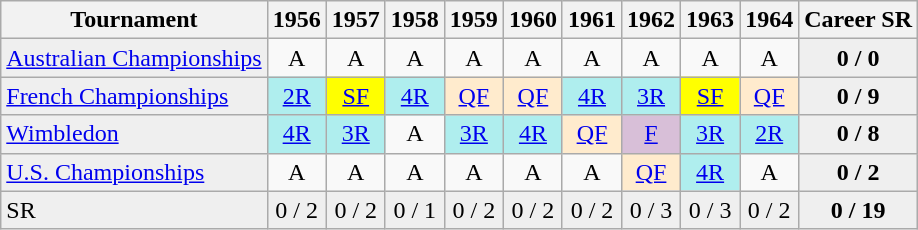<table class="wikitable">
<tr>
<th>Tournament</th>
<th>1956</th>
<th>1957</th>
<th>1958</th>
<th>1959</th>
<th>1960</th>
<th>1961</th>
<th>1962</th>
<th>1963</th>
<th>1964</th>
<th>Career SR</th>
</tr>
<tr>
<td style="background:#EFEFEF;"><a href='#'>Australian Championships</a></td>
<td align="center">A</td>
<td align="center">A</td>
<td align="center">A</td>
<td align="center">A</td>
<td align="center">A</td>
<td align="center">A</td>
<td align="center">A</td>
<td align="center">A</td>
<td align="center">A</td>
<td align="center" style="background:#EFEFEF;"><strong>0 / 0</strong></td>
</tr>
<tr>
<td style="background:#EFEFEF;"><a href='#'>French Championships</a></td>
<td align="center" style="background:#afeeee;"><a href='#'>2R</a></td>
<td align="center" style="background:yellow;"><a href='#'>SF</a></td>
<td align="center" style="background:#afeeee;"><a href='#'>4R</a></td>
<td align="center" style="background:#ffebcd;"><a href='#'>QF</a></td>
<td align="center" style="background:#ffebcd;"><a href='#'>QF</a></td>
<td align="center" style="background:#afeeee;"><a href='#'>4R</a></td>
<td align="center" style="background:#afeeee;"><a href='#'>3R</a></td>
<td align="center" style="background:yellow;"><a href='#'>SF</a></td>
<td align="center" style="background:#ffebcd;"><a href='#'>QF</a></td>
<td align="center" style="background:#EFEFEF;"><strong>0 / 9</strong></td>
</tr>
<tr>
<td style="background:#EFEFEF;"><a href='#'>Wimbledon</a></td>
<td align="center" style="background:#afeeee;"><a href='#'>4R</a></td>
<td align="center" style="background:#afeeee;"><a href='#'>3R</a></td>
<td align="center">A</td>
<td align="center" style="background:#afeeee;"><a href='#'>3R</a></td>
<td align="center" style="background:#afeeee;"><a href='#'>4R</a></td>
<td align="center" style="background:#ffebcd;"><a href='#'>QF</a></td>
<td align="center" style="background:#D8BFD8;"><a href='#'>F</a></td>
<td align="center" style="background:#afeeee;"><a href='#'>3R</a></td>
<td align="center" style="background:#afeeee;"><a href='#'>2R</a></td>
<td align="center" style="background:#EFEFEF;"><strong>0 / 8</strong></td>
</tr>
<tr>
<td style="background:#EFEFEF;"><a href='#'>U.S. Championships</a></td>
<td align="center">A</td>
<td align="center">A</td>
<td align="center">A</td>
<td align="center">A</td>
<td align="center">A</td>
<td align="center">A</td>
<td align="center" style="background:#ffebcd;"><a href='#'>QF</a></td>
<td align="center" style="background:#afeeee;"><a href='#'>4R</a></td>
<td align="center">A</td>
<td align="center" style="background:#EFEFEF;"><strong>0 / 2</strong></td>
</tr>
<tr>
<td style="background:#EFEFEF;">SR</td>
<td align="center" style="background:#EFEFEF;">0 / 2</td>
<td align="center" style="background:#EFEFEF;">0 / 2</td>
<td align="center" style="background:#EFEFEF;">0 / 1</td>
<td align="center" style="background:#EFEFEF;">0 / 2</td>
<td align="center" style="background:#EFEFEF;">0 / 2</td>
<td align="center" style="background:#EFEFEF;">0 / 2</td>
<td align="center" style="background:#EFEFEF;">0 / 3</td>
<td align="center" style="background:#EFEFEF;">0 / 3</td>
<td align="center" style="background:#EFEFEF;">0 / 2</td>
<td align="center" style="background:#EFEFEF;"><strong>0 / 19</strong></td>
</tr>
</table>
